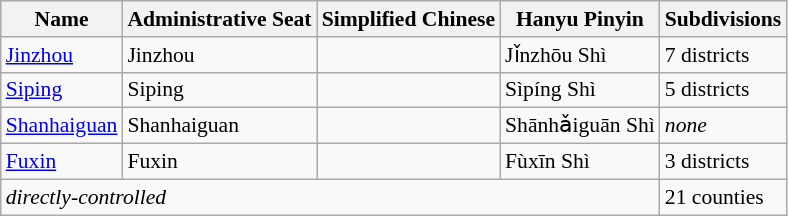<table class="wikitable"  style="font-size:90%;" align=center>
<tr>
<th>Name</th>
<th>Administrative Seat</th>
<th>Simplified Chinese</th>
<th>Hanyu Pinyin</th>
<th>Subdivisions</th>
</tr>
<tr>
<td><a href='#'>Jinzhou</a></td>
<td>Jinzhou</td>
<td><span></span></td>
<td>Jǐnzhōu Shì</td>
<td>7 districts</td>
</tr>
<tr>
<td><a href='#'>Siping</a></td>
<td>Siping</td>
<td><span></span></td>
<td>Sìpíng Shì</td>
<td>5 districts</td>
</tr>
<tr>
<td><a href='#'>Shanhaiguan</a></td>
<td>Shanhaiguan</td>
<td><span></span></td>
<td>Shānhǎiguān Shì</td>
<td><em>none</em></td>
</tr>
<tr>
<td><a href='#'>Fuxin</a></td>
<td>Fuxin</td>
<td><span></span></td>
<td>Fùxīn Shì</td>
<td>3 districts</td>
</tr>
<tr>
<td colspan="4"><em>directly-controlled</em></td>
<td>21 counties</td>
</tr>
</table>
